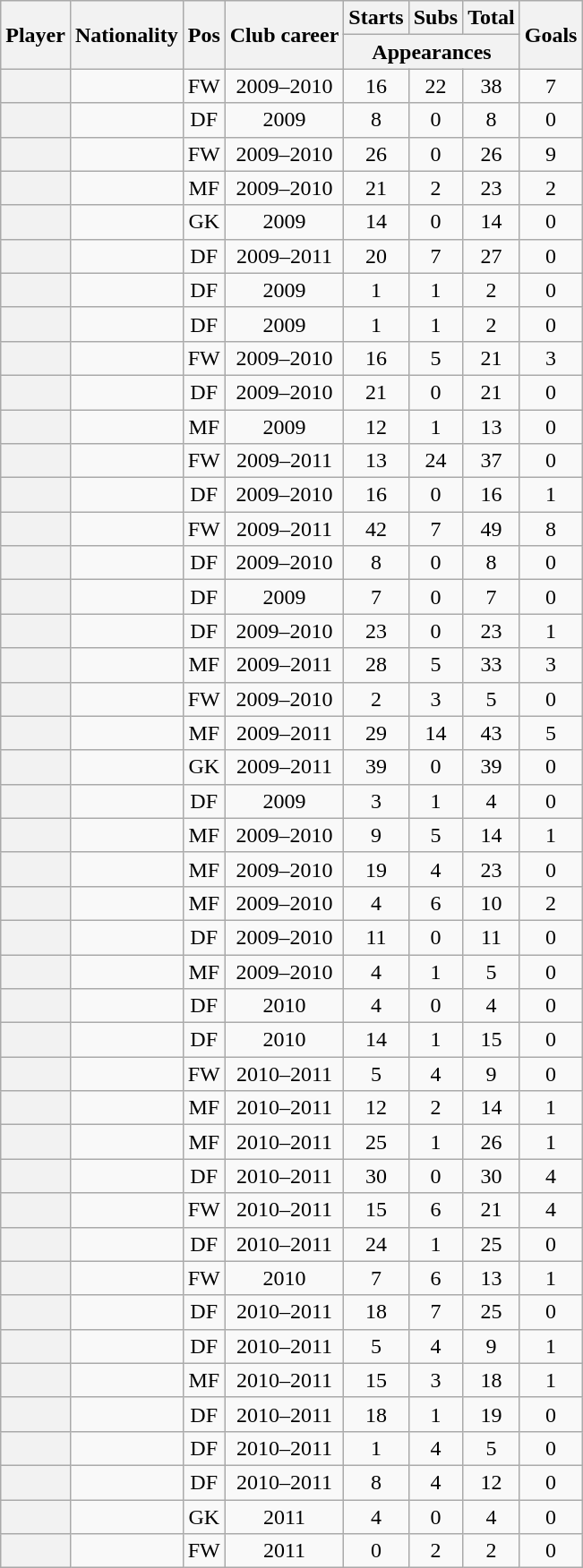<table class="wikitable sortable plainrowheaders" style="text-align:center;">
<tr>
<th scope=col rowspan="2">Player</th>
<th scope=col rowspan="2">Nationality</th>
<th scope=col rowspan="2">Pos</th>
<th scope=col rowspan="2">Club career</th>
<th scope=col>Starts</th>
<th scope=col>Subs</th>
<th scope=col>Total</th>
<th rowspan="2" scope=col>Goals</th>
</tr>
<tr class=unsortable>
<th scope=col colspan="3">Appearances</th>
</tr>
<tr>
<th scope=row></th>
<td align="left"></td>
<td>FW</td>
<td>2009–2010</td>
<td>16</td>
<td>22</td>
<td>38</td>
<td>7</td>
</tr>
<tr>
<th scope=row></th>
<td align="left"></td>
<td>DF</td>
<td>2009</td>
<td>8</td>
<td>0</td>
<td>8</td>
<td>0</td>
</tr>
<tr>
<th scope=row></th>
<td align="left"></td>
<td>FW</td>
<td>2009–2010</td>
<td>26</td>
<td>0</td>
<td>26</td>
<td>9</td>
</tr>
<tr>
<th scope=row></th>
<td align="left"></td>
<td>MF</td>
<td>2009–2010</td>
<td>21</td>
<td>2</td>
<td>23</td>
<td>2</td>
</tr>
<tr>
<th scope=row></th>
<td align="left"></td>
<td>GK</td>
<td>2009</td>
<td>14</td>
<td>0</td>
<td>14</td>
<td>0</td>
</tr>
<tr>
<th scope=row></th>
<td align="left"></td>
<td>DF</td>
<td>2009–2011</td>
<td>20</td>
<td>7</td>
<td>27</td>
<td>0</td>
</tr>
<tr>
<th scope=row></th>
<td align="left"></td>
<td>DF</td>
<td>2009</td>
<td>1</td>
<td>1</td>
<td>2</td>
<td>0</td>
</tr>
<tr>
<th scope=row></th>
<td align="left"></td>
<td>DF</td>
<td>2009</td>
<td>1</td>
<td>1</td>
<td>2</td>
<td>0</td>
</tr>
<tr>
<th scope=row></th>
<td align="left"></td>
<td>FW</td>
<td>2009–2010</td>
<td>16</td>
<td>5</td>
<td>21</td>
<td>3</td>
</tr>
<tr>
<th scope=row></th>
<td align="left"></td>
<td>DF</td>
<td>2009–2010</td>
<td>21</td>
<td>0</td>
<td>21</td>
<td>0</td>
</tr>
<tr>
<th scope=row></th>
<td align="left"></td>
<td>MF</td>
<td>2009</td>
<td>12</td>
<td>1</td>
<td>13</td>
<td>0</td>
</tr>
<tr>
<th scope=row></th>
<td align="left"></td>
<td>FW</td>
<td>2009–2011</td>
<td>13</td>
<td>24</td>
<td>37</td>
<td>0</td>
</tr>
<tr>
<th scope=row></th>
<td align="left"></td>
<td>DF</td>
<td>2009–2010</td>
<td>16</td>
<td>0</td>
<td>16</td>
<td>1</td>
</tr>
<tr>
<th scope=row></th>
<td align="left"></td>
<td>FW</td>
<td>2009–2011</td>
<td>42</td>
<td>7</td>
<td>49</td>
<td>8</td>
</tr>
<tr>
<th scope=row></th>
<td align="left"></td>
<td>DF</td>
<td>2009–2010</td>
<td>8</td>
<td>0</td>
<td>8</td>
<td>0</td>
</tr>
<tr>
<th scope=row></th>
<td align="left"></td>
<td>DF</td>
<td>2009</td>
<td>7</td>
<td>0</td>
<td>7</td>
<td>0</td>
</tr>
<tr>
<th scope=row></th>
<td align="left"></td>
<td>DF</td>
<td>2009–2010</td>
<td>23</td>
<td>0</td>
<td>23</td>
<td>1</td>
</tr>
<tr>
<th scope=row></th>
<td align="left"></td>
<td>MF</td>
<td>2009–2011</td>
<td>28</td>
<td>5</td>
<td>33</td>
<td>3</td>
</tr>
<tr>
<th scope=row></th>
<td align="left"></td>
<td>FW</td>
<td>2009–2010</td>
<td>2</td>
<td>3</td>
<td>5</td>
<td>0</td>
</tr>
<tr>
<th scope=row></th>
<td align="left"></td>
<td>MF</td>
<td>2009–2011</td>
<td>29</td>
<td>14</td>
<td>43</td>
<td>5</td>
</tr>
<tr>
<th scope=row></th>
<td align="left"></td>
<td>GK</td>
<td>2009–2011</td>
<td>39</td>
<td>0</td>
<td>39</td>
<td>0</td>
</tr>
<tr>
<th scope=row></th>
<td align="left"></td>
<td>DF</td>
<td>2009</td>
<td>3</td>
<td>1</td>
<td>4</td>
<td>0</td>
</tr>
<tr>
<th scope=row></th>
<td align="left"></td>
<td>MF</td>
<td>2009–2010</td>
<td>9</td>
<td>5</td>
<td>14</td>
<td>1</td>
</tr>
<tr>
<th scope=row></th>
<td align="left"></td>
<td>MF</td>
<td>2009–2010</td>
<td>19</td>
<td>4</td>
<td>23</td>
<td>0</td>
</tr>
<tr>
<th scope=row></th>
<td align="left"></td>
<td>MF</td>
<td>2009–2010</td>
<td>4</td>
<td>6</td>
<td>10</td>
<td>2</td>
</tr>
<tr>
<th scope=row></th>
<td align="left"></td>
<td>DF</td>
<td>2009–2010</td>
<td>11</td>
<td>0</td>
<td>11</td>
<td>0</td>
</tr>
<tr>
<th scope=row></th>
<td align="left"></td>
<td>MF</td>
<td>2009–2010</td>
<td>4</td>
<td>1</td>
<td>5</td>
<td>0</td>
</tr>
<tr>
<th scope=row></th>
<td align="left"></td>
<td>DF</td>
<td>2010</td>
<td>4</td>
<td>0</td>
<td>4</td>
<td>0</td>
</tr>
<tr>
<th scope=row></th>
<td align="left"></td>
<td>DF</td>
<td>2010</td>
<td>14</td>
<td>1</td>
<td>15</td>
<td>0</td>
</tr>
<tr>
<th scope=row></th>
<td align="left"></td>
<td>FW</td>
<td>2010–2011</td>
<td>5</td>
<td>4</td>
<td>9</td>
<td>0</td>
</tr>
<tr>
<th scope=row></th>
<td align="left"></td>
<td>MF</td>
<td>2010–2011</td>
<td>12</td>
<td>2</td>
<td>14</td>
<td>1</td>
</tr>
<tr>
<th scope=row></th>
<td align="left"></td>
<td>MF</td>
<td>2010–2011</td>
<td>25</td>
<td>1</td>
<td>26</td>
<td>1</td>
</tr>
<tr>
<th scope=row></th>
<td align="left"></td>
<td>DF</td>
<td>2010–2011</td>
<td>30</td>
<td>0</td>
<td>30</td>
<td>4</td>
</tr>
<tr>
<th scope=row></th>
<td align="left"></td>
<td>FW</td>
<td>2010–2011</td>
<td>15</td>
<td>6</td>
<td>21</td>
<td>4</td>
</tr>
<tr>
<th scope=row></th>
<td align="left"></td>
<td>DF</td>
<td>2010–2011</td>
<td>24</td>
<td>1</td>
<td>25</td>
<td>0</td>
</tr>
<tr>
<th scope=row></th>
<td align="left"></td>
<td>FW</td>
<td>2010</td>
<td>7</td>
<td>6</td>
<td>13</td>
<td>1</td>
</tr>
<tr>
<th scope=row></th>
<td align="left"></td>
<td>DF</td>
<td>2010–2011</td>
<td>18</td>
<td>7</td>
<td>25</td>
<td>0</td>
</tr>
<tr>
<th scope=row></th>
<td align="left"></td>
<td>DF</td>
<td>2010–2011</td>
<td>5</td>
<td>4</td>
<td>9</td>
<td>1</td>
</tr>
<tr>
<th scope=row></th>
<td align="left"></td>
<td>MF</td>
<td>2010–2011</td>
<td>15</td>
<td>3</td>
<td>18</td>
<td>1</td>
</tr>
<tr>
<th scope=row></th>
<td align="left"></td>
<td>DF</td>
<td>2010–2011</td>
<td>18</td>
<td>1</td>
<td>19</td>
<td>0</td>
</tr>
<tr>
<th scope=row></th>
<td align="left"></td>
<td>DF</td>
<td>2010–2011</td>
<td>1</td>
<td>4</td>
<td>5</td>
<td>0</td>
</tr>
<tr>
<th scope=row></th>
<td align="left"></td>
<td>DF</td>
<td>2010–2011</td>
<td>8</td>
<td>4</td>
<td>12</td>
<td>0</td>
</tr>
<tr>
<th scope=row></th>
<td align="left"></td>
<td>GK</td>
<td>2011</td>
<td>4</td>
<td>0</td>
<td>4</td>
<td>0</td>
</tr>
<tr>
<th scope=row></th>
<td align="left"></td>
<td>FW</td>
<td>2011</td>
<td>0</td>
<td>2</td>
<td>2</td>
<td>0</td>
</tr>
</table>
